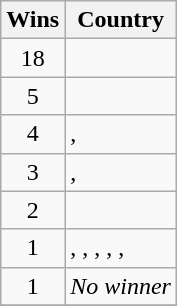<table class="wikitable">
<tr>
<th>Wins</th>
<th>Country</th>
</tr>
<tr>
<td align=center>18</td>
<td></td>
</tr>
<tr>
<td align=center>5</td>
<td></td>
</tr>
<tr>
<td align=center>4</td>
<td>, </td>
</tr>
<tr>
<td align=center>3</td>
<td>, </td>
</tr>
<tr>
<td align=center>2</td>
<td></td>
</tr>
<tr>
<td align=center>1</td>
<td>, , , , , </td>
</tr>
<tr>
<td align=center>1</td>
<td><em>No winner</em></td>
</tr>
<tr>
</tr>
</table>
